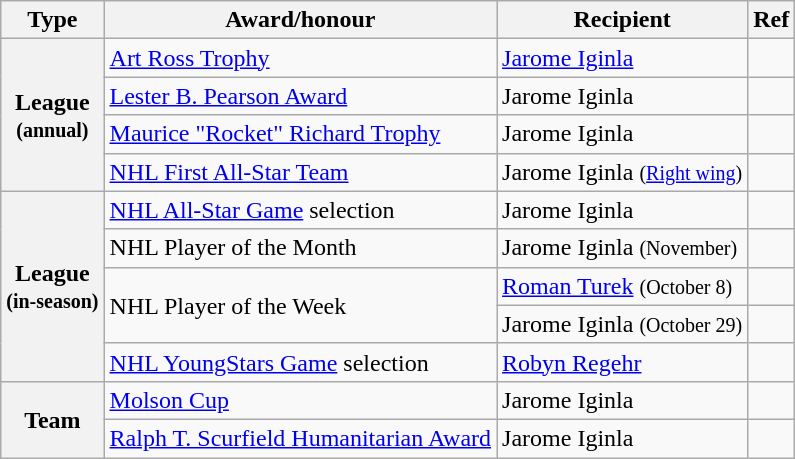<table class="wikitable">
<tr>
<th scope="col">Type</th>
<th scope="col">Award/honour</th>
<th scope="col">Recipient</th>
<th scope="col">Ref</th>
</tr>
<tr>
<th scope="row" rowspan="4">League<br><small>(annual)</small></th>
<td><a href='#'>Art Ross Trophy</a></td>
<td><a href='#'>Jarome Iginla</a></td>
<td></td>
</tr>
<tr>
<td><a href='#'>Lester B. Pearson Award</a></td>
<td>Jarome Iginla</td>
<td></td>
</tr>
<tr>
<td><a href='#'>Maurice "Rocket" Richard Trophy</a></td>
<td>Jarome Iginla</td>
<td></td>
</tr>
<tr>
<td><a href='#'>NHL First All-Star Team</a></td>
<td>Jarome Iginla <small>(<a href='#'>Right wing</a>)</small></td>
<td></td>
</tr>
<tr>
<th scope="row" rowspan="5">League<br><small>(in-season)</small></th>
<td><a href='#'>NHL All-Star Game</a> selection</td>
<td>Jarome Iginla</td>
<td></td>
</tr>
<tr>
<td>NHL Player of the Month</td>
<td>Jarome Iginla <small>(November)</small></td>
<td></td>
</tr>
<tr>
<td rowspan="2">NHL Player of the Week</td>
<td><a href='#'>Roman Turek</a> <small>(October 8)</small></td>
<td></td>
</tr>
<tr>
<td>Jarome Iginla <small>(October 29)</small></td>
<td></td>
</tr>
<tr>
<td><a href='#'>NHL YoungStars Game</a> selection</td>
<td><a href='#'>Robyn Regehr</a></td>
<td></td>
</tr>
<tr>
<th scope="row" rowspan="2">Team</th>
<td><a href='#'>Molson Cup</a></td>
<td>Jarome Iginla</td>
<td></td>
</tr>
<tr>
<td><a href='#'>Ralph T. Scurfield Humanitarian Award</a></td>
<td>Jarome Iginla</td>
<td></td>
</tr>
</table>
